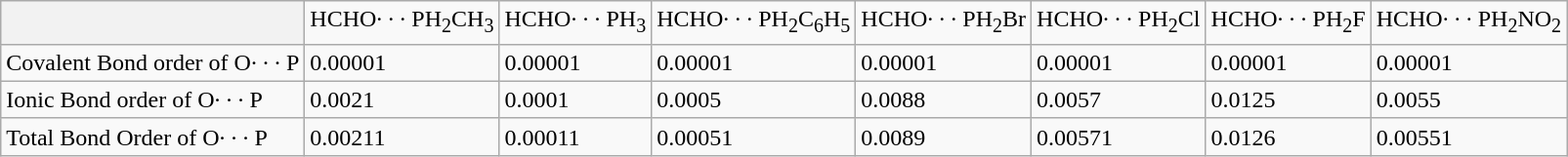<table class="wikitable mw-collapsible">
<tr>
<th></th>
<td>HCHO· · · PH<sub>2</sub>CH<sub>3</sub></td>
<td>HCHO· · · PH<sub>3</sub></td>
<td>HCHO· · ·  PH<sub>2</sub>C<sub>6</sub>H<sub>5</sub></td>
<td>HCHO· · ·  PH<sub>2</sub>Br</td>
<td>HCHO· · ·  PH<sub>2</sub>Cl</td>
<td>HCHO· · ·  PH<sub>2</sub>F</td>
<td>HCHO· · ·  PH<sub>2</sub>NO<sub>2</sub></td>
</tr>
<tr>
<td>Covalent Bond order of O· · · P</td>
<td>0.00001</td>
<td>0.00001</td>
<td>0.00001</td>
<td>0.00001</td>
<td>0.00001</td>
<td>0.00001</td>
<td>0.00001</td>
</tr>
<tr>
<td>Ionic Bond order of O· · · P</td>
<td>0.0021</td>
<td>0.0001</td>
<td>0.0005</td>
<td>0.0088</td>
<td>0.0057</td>
<td>0.0125</td>
<td>0.0055</td>
</tr>
<tr>
<td>Total Bond Order of O· · · P</td>
<td>0.00211</td>
<td>0.00011</td>
<td>0.00051</td>
<td>0.0089</td>
<td>0.00571</td>
<td>0.0126</td>
<td>0.00551</td>
</tr>
</table>
